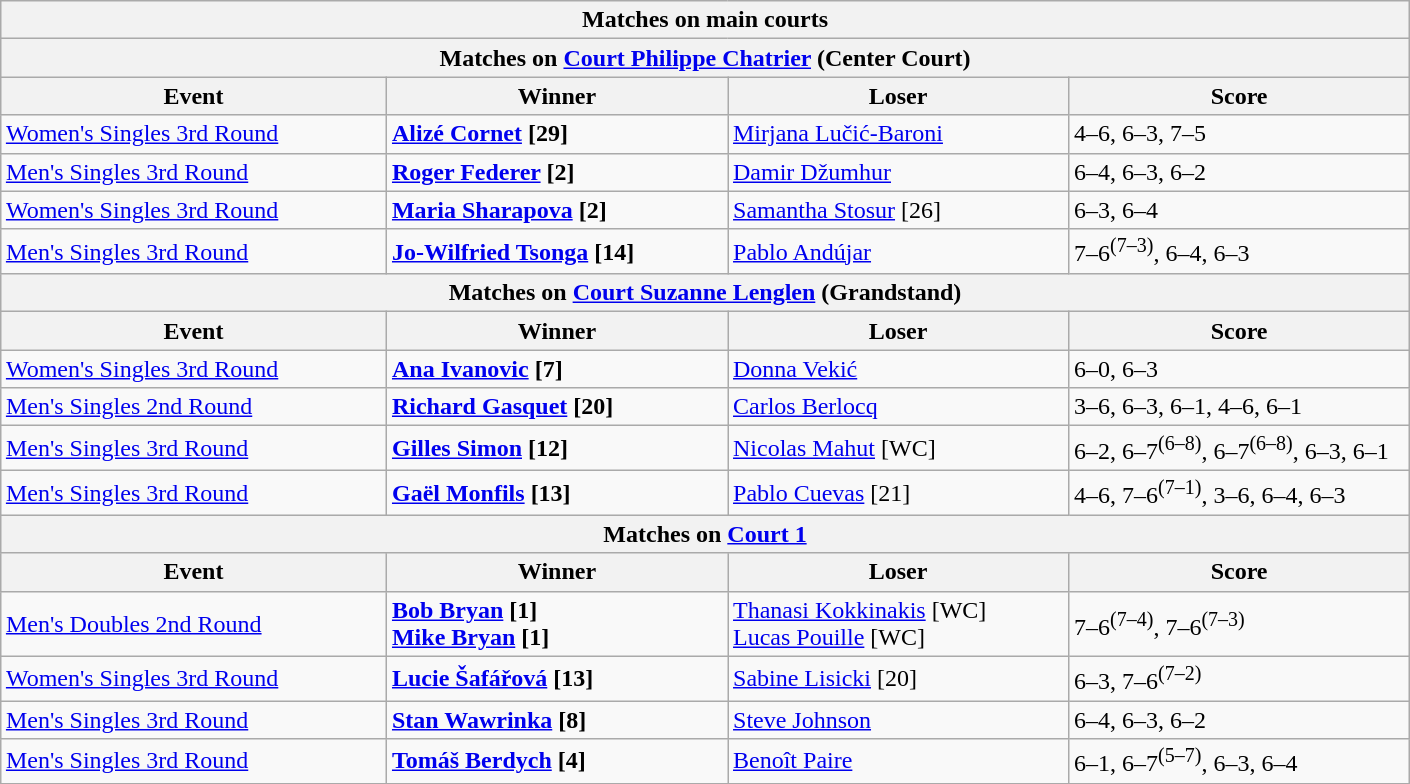<table class="wikitable collapsible uncollapsed" style=margin:auto>
<tr>
<th colspan=4 style=white-space:nowrap>Matches on main courts</th>
</tr>
<tr>
<th colspan=4><strong>Matches on <a href='#'>Court Philippe Chatrier</a> (Center Court)</strong></th>
</tr>
<tr>
<th width=250>Event</th>
<th width=220>Winner</th>
<th width=220>Loser</th>
<th width=220>Score</th>
</tr>
<tr>
<td><a href='#'>Women's Singles 3rd Round</a></td>
<td><strong> <a href='#'>Alizé Cornet</a> [29]</strong></td>
<td> <a href='#'>Mirjana Lučić-Baroni</a></td>
<td>4–6, 6–3, 7–5</td>
</tr>
<tr>
<td><a href='#'>Men's Singles 3rd Round</a></td>
<td><strong> <a href='#'>Roger Federer</a> [2]</strong></td>
<td> <a href='#'>Damir Džumhur</a></td>
<td>6–4, 6–3, 6–2</td>
</tr>
<tr>
<td><a href='#'>Women's Singles 3rd Round</a></td>
<td><strong> <a href='#'>Maria Sharapova</a> [2]</strong></td>
<td> <a href='#'>Samantha Stosur</a> [26]</td>
<td>6–3, 6–4</td>
</tr>
<tr>
<td><a href='#'>Men's Singles 3rd Round</a></td>
<td><strong> <a href='#'>Jo-Wilfried Tsonga</a> [14]</strong></td>
<td> <a href='#'>Pablo Andújar</a></td>
<td>7–6<sup>(7–3)</sup>, 6–4, 6–3</td>
</tr>
<tr>
<th colspan=4><strong>Matches on <a href='#'>Court Suzanne Lenglen</a> (Grandstand)</strong></th>
</tr>
<tr>
<th width=250>Event</th>
<th width=220>Winner</th>
<th width=220>Loser</th>
<th width=220>Score</th>
</tr>
<tr>
<td><a href='#'>Women's Singles 3rd Round</a></td>
<td><strong> <a href='#'>Ana Ivanovic</a> [7]</strong></td>
<td> <a href='#'>Donna Vekić</a></td>
<td>6–0, 6–3</td>
</tr>
<tr>
<td><a href='#'>Men's Singles 2nd Round</a></td>
<td><strong> <a href='#'>Richard Gasquet</a> [20]</strong></td>
<td> <a href='#'>Carlos Berlocq</a></td>
<td>3–6, 6–3, 6–1, 4–6, 6–1</td>
</tr>
<tr>
<td><a href='#'>Men's Singles 3rd Round</a></td>
<td><strong> <a href='#'>Gilles Simon</a> [12]</strong></td>
<td> <a href='#'>Nicolas Mahut</a> [WC]</td>
<td>6–2, 6–7<sup>(6–8)</sup>, 6–7<sup>(6–8)</sup>, 6–3, 6–1</td>
</tr>
<tr>
<td><a href='#'>Men's Singles 3rd Round</a></td>
<td><strong> <a href='#'>Gaël Monfils</a> [13]</strong></td>
<td> <a href='#'>Pablo Cuevas</a> [21]</td>
<td>4–6, 7–6<sup>(7–1)</sup>, 3–6, 6–4, 6–3</td>
</tr>
<tr>
<th colspan=4><strong>Matches on <a href='#'>Court 1</a></strong></th>
</tr>
<tr>
<th width=250>Event</th>
<th width=220>Winner</th>
<th width=220>Loser</th>
<th width=220>Score</th>
</tr>
<tr>
<td><a href='#'>Men's Doubles 2nd Round</a></td>
<td><strong> <a href='#'>Bob Bryan</a> [1]<br> <a href='#'>Mike Bryan</a> [1]</strong></td>
<td> <a href='#'>Thanasi Kokkinakis</a> [WC]<br> <a href='#'>Lucas Pouille</a> [WC]</td>
<td>7–6<sup>(7–4)</sup>, 7–6<sup>(7–3)</sup></td>
</tr>
<tr>
<td><a href='#'>Women's Singles 3rd Round</a></td>
<td><strong> <a href='#'>Lucie Šafářová</a> [13]</strong></td>
<td> <a href='#'>Sabine Lisicki</a> [20]</td>
<td>6–3, 7–6<sup>(7–2)</sup></td>
</tr>
<tr>
<td><a href='#'>Men's Singles 3rd Round</a></td>
<td><strong> <a href='#'>Stan Wawrinka</a> [8]</strong></td>
<td> <a href='#'>Steve Johnson</a></td>
<td>6–4, 6–3, 6–2</td>
</tr>
<tr>
<td><a href='#'>Men's Singles 3rd Round</a></td>
<td><strong> <a href='#'>Tomáš Berdych</a> [4]</strong></td>
<td> <a href='#'>Benoît Paire</a></td>
<td>6–1, 6–7<sup>(5–7)</sup>, 6–3, 6–4</td>
</tr>
<tr>
</tr>
</table>
